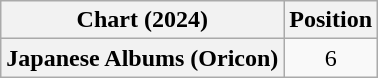<table class="wikitable plainrowheaders" style="text-align:center">
<tr>
<th scope="col">Chart (2024)</th>
<th scope="col">Position</th>
</tr>
<tr>
<th scope="row">Japanese Albums (Oricon)</th>
<td>6</td>
</tr>
</table>
